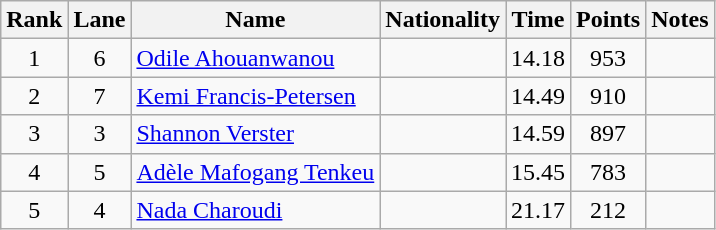<table class="wikitable sortable" style="text-align:center">
<tr>
<th>Rank</th>
<th>Lane</th>
<th>Name</th>
<th>Nationality</th>
<th>Time</th>
<th>Points</th>
<th>Notes</th>
</tr>
<tr>
<td>1</td>
<td>6</td>
<td align="left"><a href='#'>Odile Ahouanwanou</a></td>
<td align=left></td>
<td>14.18</td>
<td>953</td>
<td></td>
</tr>
<tr>
<td>2</td>
<td>7</td>
<td align="left"><a href='#'>Kemi Francis-Petersen</a></td>
<td align=left></td>
<td>14.49</td>
<td>910</td>
<td></td>
</tr>
<tr>
<td>3</td>
<td>3</td>
<td align="left"><a href='#'>Shannon Verster</a></td>
<td align=left></td>
<td>14.59</td>
<td>897</td>
<td></td>
</tr>
<tr>
<td>4</td>
<td>5</td>
<td align="left"><a href='#'>Adèle Mafogang Tenkeu</a></td>
<td align=left></td>
<td>15.45</td>
<td>783</td>
<td></td>
</tr>
<tr>
<td>5</td>
<td>4</td>
<td align="left"><a href='#'>Nada Charoudi</a></td>
<td align=left></td>
<td>21.17</td>
<td>212</td>
<td></td>
</tr>
</table>
